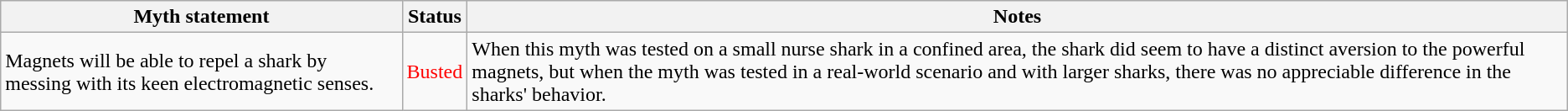<table class="wikitable plainrowheaders">
<tr>
<th>Myth statement</th>
<th>Status</th>
<th>Notes</th>
</tr>
<tr>
<td>Magnets will be able to repel a shark by messing with its keen electromagnetic senses.</td>
<td style="color:red">Busted</td>
<td>When this myth was tested on a small nurse shark in a confined area, the shark did seem to have a distinct aversion to the powerful magnets, but when the myth was tested in a real-world scenario and with larger sharks, there was no appreciable difference in the sharks' behavior.</td>
</tr>
</table>
